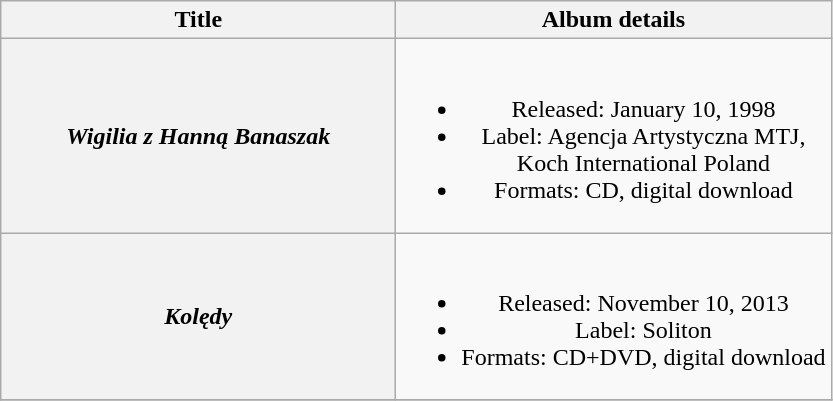<table class="wikitable plainrowheaders" style="text-align:center;">
<tr>
<th scope="col" style="width:16em;">Title</th>
<th scope="col">Album details</th>
</tr>
<tr>
<th scope="row"><em>Wigilia z Hanną Banaszak</em></th>
<td><br><ul><li>Released: January 10, 1998</li><li>Label: Agencja Artystyczna MTJ,<br>Koch International Poland</li><li>Formats: CD, digital download</li></ul></td>
</tr>
<tr>
<th scope="row"><em>Kolędy</em></th>
<td><br><ul><li>Released: November 10, 2013</li><li>Label: Soliton</li><li>Formats: CD+DVD, digital download</li></ul></td>
</tr>
<tr>
</tr>
</table>
